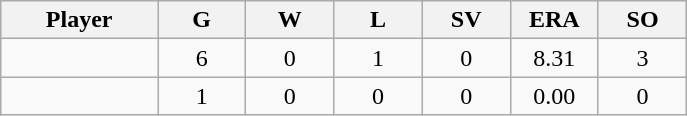<table class="wikitable sortable">
<tr>
<th bgcolor="#DDDDFF" width="16%">Player</th>
<th bgcolor="#DDDDFF" width="9%">G</th>
<th bgcolor="#DDDDFF" width="9%">W</th>
<th bgcolor="#DDDDFF" width="9%">L</th>
<th bgcolor="#DDDDFF" width="9%">SV</th>
<th bgcolor="#DDDDFF" width="9%">ERA</th>
<th bgcolor="#DDDDFF" width="9%">SO</th>
</tr>
<tr align="center">
<td></td>
<td>6</td>
<td>0</td>
<td>1</td>
<td>0</td>
<td>8.31</td>
<td>3</td>
</tr>
<tr align="center">
<td></td>
<td>1</td>
<td>0</td>
<td>0</td>
<td>0</td>
<td>0.00</td>
<td>0</td>
</tr>
</table>
